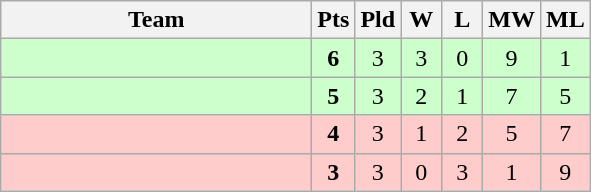<table class="wikitable" style="text-align:center">
<tr>
<th width=200>Team</th>
<th width=20>Pts</th>
<th width=20>Pld</th>
<th width=20>W</th>
<th width=20>L</th>
<th width=20>MW</th>
<th width=20>ML</th>
</tr>
<tr bgcolor="#ccffcc">
<td style="text-align:left;"></td>
<td><strong>6</strong></td>
<td>3</td>
<td>3</td>
<td>0</td>
<td>9</td>
<td>1</td>
</tr>
<tr bgcolor="#ccffcc">
<td style="text-align:left;"></td>
<td><strong>5</strong></td>
<td>3</td>
<td>2</td>
<td>1</td>
<td>7</td>
<td>5</td>
</tr>
<tr bgcolor="#ffcccc">
<td style="text-align:left;"></td>
<td><strong>4</strong></td>
<td>3</td>
<td>1</td>
<td>2</td>
<td>5</td>
<td>7</td>
</tr>
<tr bgcolor="#ffcccc">
<td style="text-align:left;"></td>
<td><strong>3</strong></td>
<td>3</td>
<td>0</td>
<td>3</td>
<td>1</td>
<td>9</td>
</tr>
</table>
